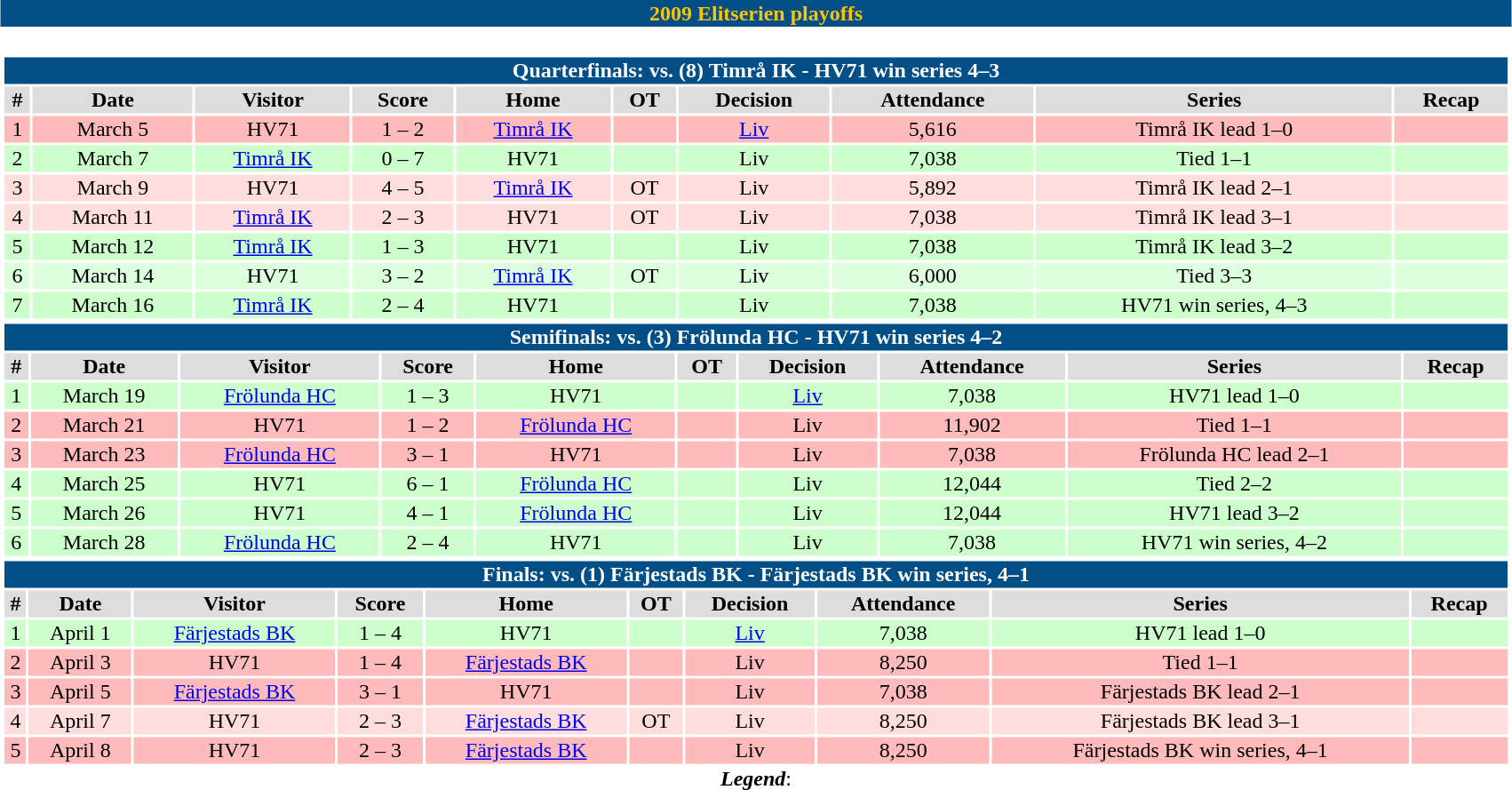<table class="toccolours" width=90% style="clear:both; margin:1.5em auto; text-align:center;">
<tr>
<th colspan=10 style="background:#014f86; color: #ffc401;">2009 Elitserien playoffs</th>
</tr>
<tr>
<td colspan=10><br><table class="toccolours collapsible collapsed" width=100%>
<tr>
<th colspan=10; style="background:#014f86; color: #FFFFFF;">Quarterfinals: vs. (8) Timrå IK - HV71 win series 4–3</th>
</tr>
<tr align="center" bgcolor="#dddddd">
<td><strong>#</strong></td>
<td><strong>Date</strong></td>
<td><strong>Visitor</strong></td>
<td><strong>Score</strong></td>
<td><strong>Home</strong></td>
<td><strong>OT</strong></td>
<td><strong>Decision</strong></td>
<td><strong>Attendance</strong></td>
<td><strong>Series</strong></td>
<td><strong>Recap</strong></td>
</tr>
<tr align=center bgcolor="#FFBBBB">
<td>1</td>
<td>March 5</td>
<td>HV71</td>
<td>1 – 2</td>
<td><a href='#'>Timrå IK</a></td>
<td></td>
<td><a href='#'>Liv</a></td>
<td>5,616</td>
<td>Timrå IK lead 1–0</td>
<td></td>
</tr>
<tr align="center" bgcolor="#CCFFCC">
<td>2</td>
<td>March 7</td>
<td><a href='#'>Timrå IK</a></td>
<td>0 – 7</td>
<td>HV71</td>
<td></td>
<td>Liv</td>
<td>7,038</td>
<td>Tied 1–1</td>
<td></td>
</tr>
<tr align="center" bgcolor="#ffdddd">
<td>3</td>
<td>March 9</td>
<td>HV71</td>
<td>4 – 5</td>
<td><a href='#'>Timrå IK</a></td>
<td>OT</td>
<td>Liv</td>
<td>5,892</td>
<td>Timrå IK lead 2–1</td>
<td></td>
</tr>
<tr align="center" bgcolor="#ffdddd">
<td>4</td>
<td>March 11</td>
<td><a href='#'>Timrå IK</a></td>
<td>2 – 3</td>
<td>HV71</td>
<td>OT</td>
<td>Liv</td>
<td>7,038</td>
<td>Timrå IK lead 3–1</td>
<td></td>
</tr>
<tr align="center" bgcolor="#CCFFCC">
<td>5</td>
<td>March 12</td>
<td><a href='#'>Timrå IK</a></td>
<td>1 – 3</td>
<td>HV71</td>
<td></td>
<td>Liv</td>
<td>7,038</td>
<td>Timrå IK lead 3–2</td>
<td></td>
</tr>
<tr align="center" bgcolor="#ddffdd">
<td>6</td>
<td>March 14</td>
<td>HV71</td>
<td>3 – 2</td>
<td><a href='#'>Timrå IK</a></td>
<td>OT</td>
<td>Liv</td>
<td>6,000</td>
<td>Tied 3–3</td>
<td></td>
</tr>
<tr align="center" bgcolor="#CCFFCC">
<td>7</td>
<td>March 16</td>
<td><a href='#'>Timrå IK</a></td>
<td>2 – 4</td>
<td>HV71</td>
<td></td>
<td>Liv</td>
<td>7,038</td>
<td>HV71 win series, 4–3</td>
<td></td>
</tr>
</table>
<table class="toccolours collapsible collapsed" width=100%>
<tr>
<th colspan=10; style="background:#014f86; color: #FFFFFF;">Semifinals: vs. (3) Frölunda HC - HV71 win series 4–2</th>
</tr>
<tr align="center" bgcolor="#dddddd">
<td><strong>#</strong></td>
<td><strong>Date</strong></td>
<td><strong>Visitor</strong></td>
<td><strong>Score</strong></td>
<td><strong>Home</strong></td>
<td><strong>OT</strong></td>
<td><strong>Decision</strong></td>
<td><strong>Attendance</strong></td>
<td><strong>Series</strong></td>
<td><strong>Recap</strong></td>
</tr>
<tr align=center bgcolor="#CCFFCC">
<td>1</td>
<td>March 19</td>
<td><a href='#'>Frölunda HC</a></td>
<td>1 – 3</td>
<td>HV71</td>
<td></td>
<td><a href='#'>Liv</a></td>
<td>7,038</td>
<td>HV71 lead 1–0</td>
<td></td>
</tr>
<tr align="center" bgcolor="#FFBBBB">
<td>2</td>
<td>March 21</td>
<td>HV71</td>
<td>1 – 2</td>
<td><a href='#'>Frölunda HC</a></td>
<td></td>
<td>Liv</td>
<td>11,902</td>
<td>Tied 1–1</td>
<td></td>
</tr>
<tr align="center" bgcolor="#FFBBBB">
<td>3</td>
<td>March 23</td>
<td><a href='#'>Frölunda HC</a></td>
<td>3 – 1</td>
<td>HV71</td>
<td></td>
<td>Liv</td>
<td>7,038</td>
<td>Frölunda HC lead 2–1</td>
<td></td>
</tr>
<tr align="center" bgcolor="#CCFFCC">
<td>4</td>
<td>March 25</td>
<td>HV71</td>
<td>6 – 1</td>
<td><a href='#'>Frölunda HC</a></td>
<td></td>
<td>Liv</td>
<td>12,044</td>
<td>Tied 2–2</td>
<td></td>
</tr>
<tr align="center" bgcolor="#CCFFCC">
<td>5</td>
<td>March 26</td>
<td>HV71</td>
<td>4 – 1</td>
<td><a href='#'>Frölunda HC</a></td>
<td></td>
<td>Liv</td>
<td>12,044</td>
<td>HV71 lead 3–2</td>
<td></td>
</tr>
<tr align="center" bgcolor="#CCFFCC">
<td>6</td>
<td>March 28</td>
<td><a href='#'>Frölunda HC</a></td>
<td>2 – 4</td>
<td>HV71</td>
<td></td>
<td>Liv</td>
<td>7,038</td>
<td>HV71 win series, 4–2</td>
<td></td>
</tr>
</table>
<table class="toccolours collapsible collapsed" width=100%>
<tr>
<th colspan=10; style="background:#014f86; color: #FFFFFF;">Finals: vs. (1) Färjestads BK - Färjestads BK win series, 4–1</th>
</tr>
<tr align="center" bgcolor="#dddddd">
<td><strong>#</strong></td>
<td><strong>Date</strong></td>
<td><strong>Visitor</strong></td>
<td><strong>Score</strong></td>
<td><strong>Home</strong></td>
<td><strong>OT</strong></td>
<td><strong>Decision</strong></td>
<td><strong>Attendance</strong></td>
<td><strong>Series</strong></td>
<td><strong>Recap</strong></td>
</tr>
<tr align=center bgcolor="#CCFFCC">
<td>1</td>
<td>April 1</td>
<td><a href='#'>Färjestads BK</a></td>
<td>1 – 4</td>
<td>HV71</td>
<td></td>
<td><a href='#'>Liv</a></td>
<td>7,038</td>
<td>HV71 lead 1–0</td>
<td></td>
</tr>
<tr align="center" bgcolor="#FFBBBB">
<td>2</td>
<td>April 3</td>
<td>HV71</td>
<td>1 – 4</td>
<td><a href='#'>Färjestads BK</a></td>
<td></td>
<td>Liv</td>
<td>8,250</td>
<td>Tied 1–1</td>
<td></td>
</tr>
<tr align="center" bgcolor="#FFBBBB">
<td>3</td>
<td>April 5</td>
<td><a href='#'>Färjestads BK</a></td>
<td>3 – 1</td>
<td>HV71</td>
<td></td>
<td>Liv</td>
<td>7,038</td>
<td>Färjestads BK lead 2–1</td>
<td></td>
</tr>
<tr align="center" bgcolor="#ffdddd">
<td>4</td>
<td>April 7</td>
<td>HV71</td>
<td>2 – 3</td>
<td><a href='#'>Färjestads BK</a></td>
<td>OT</td>
<td>Liv</td>
<td>8,250</td>
<td>Färjestads BK lead 3–1</td>
<td></td>
</tr>
<tr align="center" bgcolor="#FFBBBB">
<td>5</td>
<td>April 8</td>
<td>HV71</td>
<td>2 – 3</td>
<td><a href='#'>Färjestads BK</a></td>
<td></td>
<td>Liv</td>
<td>8,250</td>
<td>Färjestads BK win series, 4–1</td>
<td></td>
</tr>
</table>
<strong><em>Legend</em></strong>: 


</td>
</tr>
</table>
